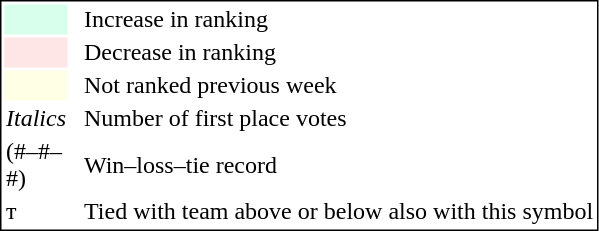<table style="border:1px solid black;">
<tr>
<td style="background:#D8FFEB; width:20px;"></td>
<td> </td>
<td>Increase in ranking</td>
</tr>
<tr>
<td style="background:#FFE6E6; width:20px;"></td>
<td> </td>
<td>Decrease in ranking</td>
</tr>
<tr>
<td style="background:#FFFFE6; width:20px;"></td>
<td> </td>
<td>Not ranked previous week</td>
</tr>
<tr>
<td><em>Italics</em></td>
<td> </td>
<td>Number of first place votes</td>
</tr>
<tr>
<td>(#–#–#)</td>
<td> </td>
<td>Win–loss–tie record</td>
</tr>
<tr>
<td>т</td>
<td></td>
<td>Tied with team above or below also with this symbol</td>
</tr>
</table>
